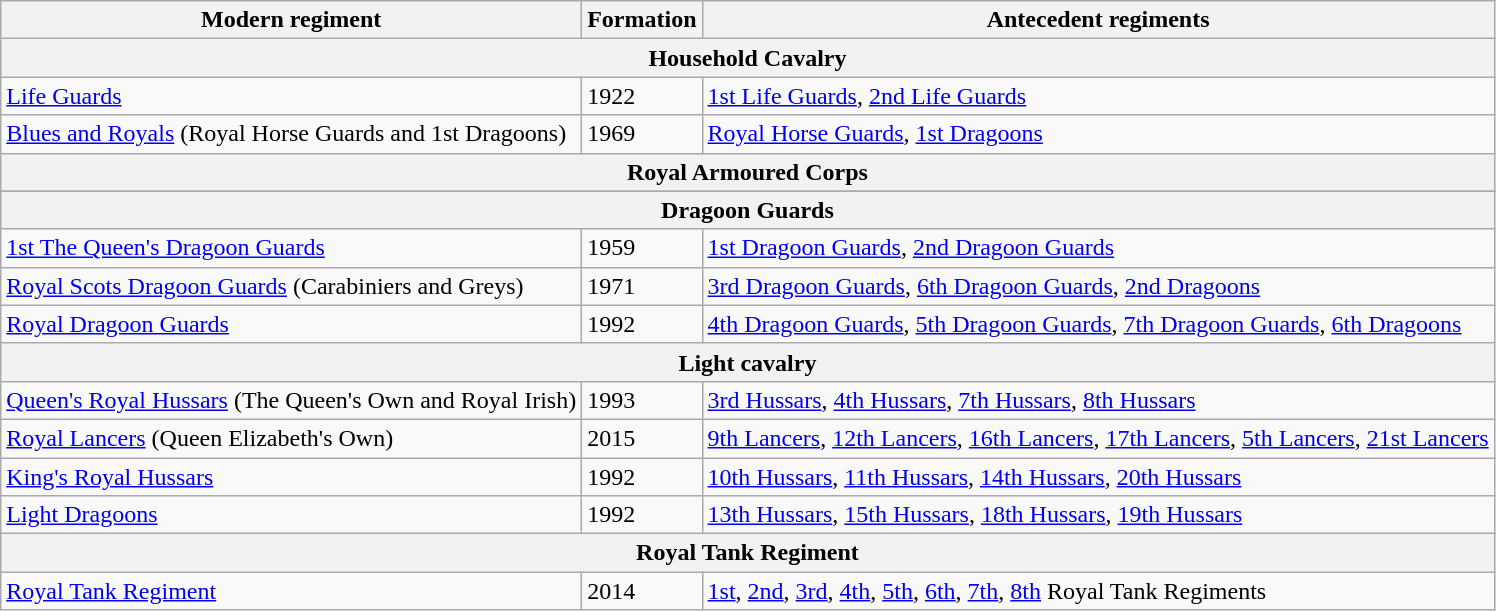<table class="wikitable">
<tr>
<th>Modern regiment</th>
<th>Formation</th>
<th>Antecedent regiments</th>
</tr>
<tr>
<th colspan=6>Household Cavalry</th>
</tr>
<tr>
<td><a href='#'>Life Guards</a></td>
<td>1922</td>
<td><a href='#'>1st Life Guards</a>, <a href='#'>2nd Life Guards</a></td>
</tr>
<tr>
<td><a href='#'>Blues and Royals</a> (Royal Horse Guards and 1st Dragoons)</td>
<td>1969</td>
<td><a href='#'>Royal Horse Guards</a>, <a href='#'>1st Dragoons</a></td>
</tr>
<tr>
<th colspan=6>Royal Armoured Corps</th>
</tr>
<tr>
</tr>
<tr>
<th colspan=6>Dragoon Guards</th>
</tr>
<tr>
<td><a href='#'>1st The Queen's Dragoon Guards</a></td>
<td>1959</td>
<td><a href='#'>1st Dragoon Guards</a>, <a href='#'>2nd Dragoon Guards</a></td>
</tr>
<tr>
<td><a href='#'>Royal Scots Dragoon Guards</a> (Carabiniers and Greys)</td>
<td>1971</td>
<td><a href='#'>3rd Dragoon Guards</a>, <a href='#'>6th Dragoon Guards</a>, <a href='#'>2nd Dragoons</a></td>
</tr>
<tr>
<td><a href='#'>Royal Dragoon Guards</a></td>
<td>1992</td>
<td><a href='#'>4th Dragoon Guards</a>, <a href='#'>5th Dragoon Guards</a>, <a href='#'>7th Dragoon Guards</a>, <a href='#'>6th Dragoons</a></td>
</tr>
<tr>
<th colspan=6>Light cavalry</th>
</tr>
<tr>
<td><a href='#'>Queen's Royal Hussars</a> (The Queen's Own and Royal Irish)</td>
<td>1993</td>
<td><a href='#'>3rd Hussars</a>, <a href='#'>4th Hussars</a>, <a href='#'>7th Hussars</a>, <a href='#'>8th Hussars</a></td>
</tr>
<tr>
<td><a href='#'>Royal Lancers</a> (Queen Elizabeth's Own)</td>
<td>2015</td>
<td><a href='#'>9th Lancers</a>, <a href='#'>12th Lancers</a>, <a href='#'>16th Lancers</a>, <a href='#'>17th Lancers</a>, <a href='#'>5th Lancers</a>, <a href='#'>21st Lancers</a></td>
</tr>
<tr>
<td><a href='#'>King's Royal Hussars</a></td>
<td>1992</td>
<td><a href='#'>10th Hussars</a>, <a href='#'>11th Hussars</a>, <a href='#'>14th Hussars</a>, <a href='#'>20th Hussars</a></td>
</tr>
<tr>
<td><a href='#'>Light Dragoons</a></td>
<td>1992</td>
<td><a href='#'>13th Hussars</a>, <a href='#'>15th Hussars</a>, <a href='#'>18th Hussars</a>, <a href='#'>19th Hussars</a></td>
</tr>
<tr>
<th colspan=6>Royal Tank Regiment</th>
</tr>
<tr>
<td><a href='#'>Royal Tank Regiment</a></td>
<td>2014</td>
<td><a href='#'>1st</a>, <a href='#'>2nd</a>, <a href='#'>3rd</a>, <a href='#'>4th</a>, <a href='#'>5th</a>,  <a href='#'>6th</a>, <a href='#'>7th</a>, <a href='#'>8th</a> Royal Tank Regiments</td>
</tr>
</table>
